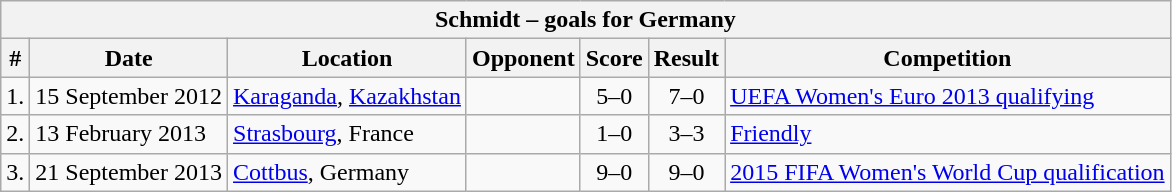<table class="wikitable">
<tr>
<th colspan="7"><strong>Schmidt – goals for Germany</strong></th>
</tr>
<tr>
<th>#</th>
<th>Date</th>
<th>Location</th>
<th>Opponent</th>
<th>Score</th>
<th>Result</th>
<th>Competition</th>
</tr>
<tr>
<td align=center>1.</td>
<td>15 September 2012</td>
<td><a href='#'>Karaganda</a>, <a href='#'>Kazakhstan</a></td>
<td></td>
<td align=center>5–0</td>
<td align=center>7–0</td>
<td><a href='#'>UEFA Women's Euro 2013 qualifying</a></td>
</tr>
<tr>
<td align=center>2.</td>
<td>13 February 2013</td>
<td><a href='#'>Strasbourg</a>, France</td>
<td></td>
<td align=center>1–0</td>
<td align=center>3–3</td>
<td><a href='#'>Friendly</a></td>
</tr>
<tr>
<td align=center>3.</td>
<td>21 September 2013</td>
<td><a href='#'>Cottbus</a>, Germany</td>
<td></td>
<td align=center>9–0</td>
<td align=center>9–0</td>
<td><a href='#'>2015 FIFA Women's World Cup qualification</a></td>
</tr>
</table>
